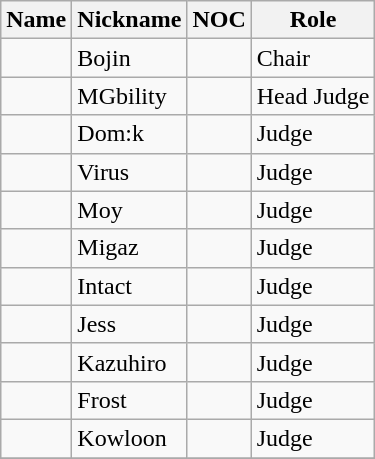<table class="wikitable sortable">
<tr>
<th>Name</th>
<th>Nickname</th>
<th>NOC</th>
<th>Role</th>
</tr>
<tr>
<td></td>
<td>Bojin</td>
<td></td>
<td>Chair</td>
</tr>
<tr>
<td></td>
<td>MGbility</td>
<td></td>
<td>Head Judge</td>
</tr>
<tr>
<td></td>
<td>Dom:k</td>
<td></td>
<td>Judge</td>
</tr>
<tr>
<td></td>
<td>Virus</td>
<td></td>
<td>Judge</td>
</tr>
<tr>
<td></td>
<td>Moy</td>
<td></td>
<td>Judge</td>
</tr>
<tr>
<td></td>
<td>Migaz</td>
<td></td>
<td>Judge</td>
</tr>
<tr>
<td></td>
<td>Intact</td>
<td></td>
<td>Judge</td>
</tr>
<tr>
<td></td>
<td>Jess</td>
<td></td>
<td>Judge</td>
</tr>
<tr>
<td></td>
<td>Kazuhiro</td>
<td></td>
<td>Judge</td>
</tr>
<tr>
<td></td>
<td>Frost</td>
<td></td>
<td>Judge</td>
</tr>
<tr>
<td></td>
<td>Kowloon</td>
<td></td>
<td>Judge</td>
</tr>
<tr>
</tr>
</table>
